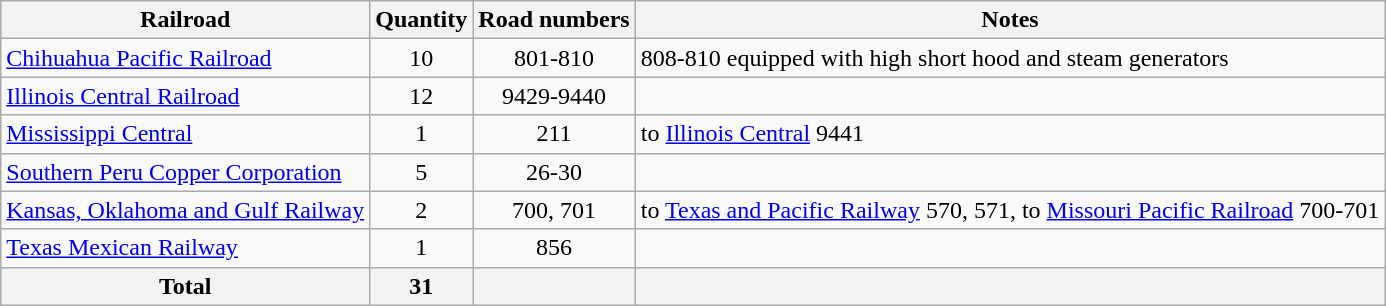<table class="wikitable">
<tr>
<th>Railroad</th>
<th>Quantity</th>
<th>Road numbers</th>
<th>Notes</th>
</tr>
<tr>
<td><a href='#'>Chihuahua Pacific Railroad</a></td>
<td style="text-align:center;">10</td>
<td style="text-align:center;">801-810</td>
<td>808-810 equipped with high short hood and steam generators</td>
</tr>
<tr>
<td><a href='#'>Illinois Central Railroad</a></td>
<td style="text-align:center;">12</td>
<td style="text-align:center;">9429-9440</td>
<td></td>
</tr>
<tr>
<td><a href='#'>Mississippi Central</a></td>
<td style="text-align:center;">1</td>
<td style="text-align:center;">211</td>
<td>to <a href='#'>Illinois Central</a> 9441</td>
</tr>
<tr>
<td><a href='#'>Southern Peru Copper Corporation</a></td>
<td style="text-align:center;">5</td>
<td style="text-align:center;">26-30</td>
<td></td>
</tr>
<tr>
<td><a href='#'>Kansas, Oklahoma and Gulf Railway</a></td>
<td style="text-align:center;">2</td>
<td style="text-align:center;">700, 701</td>
<td>to <a href='#'>Texas and Pacific Railway</a> 570, 571, to <a href='#'>Missouri Pacific Railroad</a> 700-701</td>
</tr>
<tr>
<td><a href='#'>Texas Mexican Railway</a></td>
<td style="text-align:center;">1</td>
<td style="text-align:center;">856</td>
<td></td>
</tr>
<tr>
<th>Total</th>
<th>31</th>
<th></th>
<th></th>
</tr>
</table>
